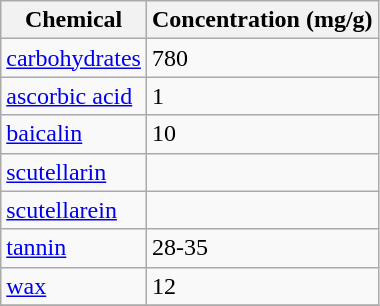<table class="wikitable">
<tr>
<th>Chemical</th>
<th>Concentration (mg/g)</th>
</tr>
<tr>
<td><a href='#'>carbohydrates</a></td>
<td>780</td>
</tr>
<tr>
<td><a href='#'>ascorbic acid</a></td>
<td>1</td>
</tr>
<tr>
<td><a href='#'>baicalin</a></td>
<td>10</td>
</tr>
<tr>
<td><a href='#'>scutellarin</a></td>
<td></td>
</tr>
<tr>
<td><a href='#'>scutellarein</a></td>
<td></td>
</tr>
<tr>
<td><a href='#'>tannin</a></td>
<td>28-35</td>
</tr>
<tr>
<td><a href='#'>wax</a></td>
<td>12</td>
</tr>
<tr>
</tr>
</table>
